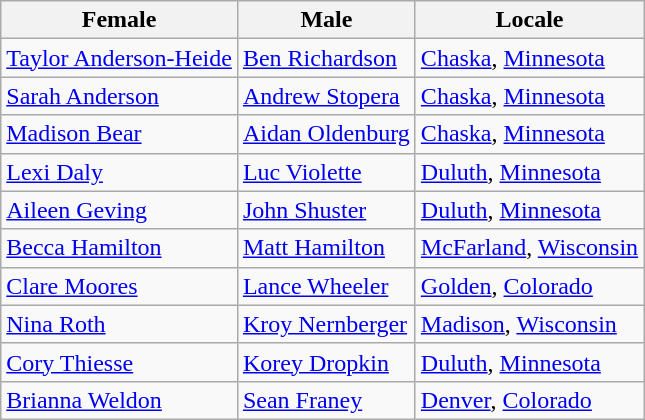<table class="wikitable">
<tr>
<th scope="col">Female</th>
<th scope="col">Male</th>
<th scope="col">Locale</th>
</tr>
<tr>
<td><a href='#'>Taylor Anderson-Heide</a></td>
<td><a href='#'>Ben Richardson</a></td>
<td> <a href='#'>Chaska</a>, <a href='#'>Minnesota</a></td>
</tr>
<tr>
<td><a href='#'>Sarah Anderson</a></td>
<td><a href='#'>Andrew Stopera</a></td>
<td> <a href='#'>Chaska</a>, <a href='#'>Minnesota</a></td>
</tr>
<tr>
<td><a href='#'>Madison Bear</a></td>
<td><a href='#'>Aidan Oldenburg</a></td>
<td> <a href='#'>Chaska</a>, <a href='#'>Minnesota</a></td>
</tr>
<tr>
<td><a href='#'>Lexi Daly</a></td>
<td><a href='#'>Luc Violette</a></td>
<td> <a href='#'>Duluth</a>, <a href='#'>Minnesota</a></td>
</tr>
<tr>
<td><a href='#'>Aileen Geving</a></td>
<td><a href='#'>John Shuster</a></td>
<td> <a href='#'>Duluth</a>, <a href='#'>Minnesota</a></td>
</tr>
<tr>
<td><a href='#'>Becca Hamilton</a></td>
<td><a href='#'>Matt Hamilton</a></td>
<td> <a href='#'>McFarland</a>, <a href='#'>Wisconsin</a></td>
</tr>
<tr>
<td><a href='#'>Clare Moores</a></td>
<td><a href='#'>Lance Wheeler</a></td>
<td> <a href='#'>Golden</a>, <a href='#'>Colorado</a></td>
</tr>
<tr>
<td><a href='#'>Nina Roth</a></td>
<td><a href='#'>Kroy Nernberger</a></td>
<td> <a href='#'>Madison</a>, <a href='#'>Wisconsin</a></td>
</tr>
<tr>
<td><a href='#'>Cory Thiesse</a></td>
<td><a href='#'>Korey Dropkin</a></td>
<td> <a href='#'>Duluth</a>, <a href='#'>Minnesota</a></td>
</tr>
<tr>
<td><a href='#'>Brianna Weldon</a></td>
<td><a href='#'>Sean Franey</a></td>
<td> <a href='#'>Denver</a>, <a href='#'>Colorado</a></td>
</tr>
</table>
